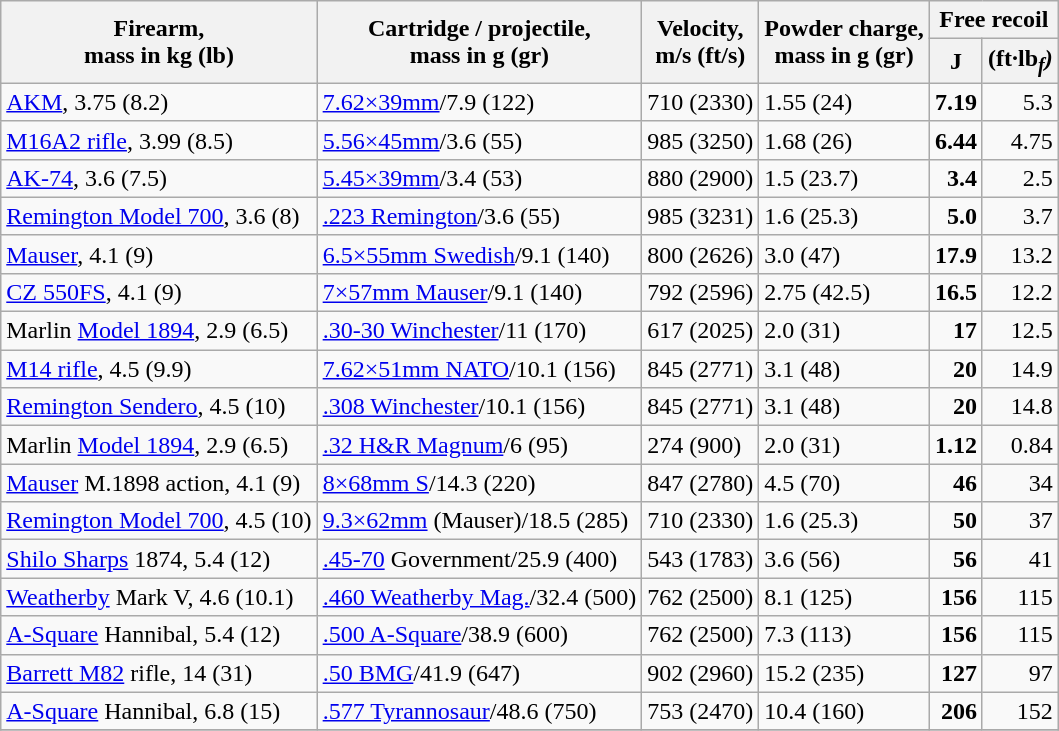<table class="wikitable sortable">
<tr>
<th rowspan="2">Firearm,<br>mass in kg (lb)</th>
<th rowspan="2">Cartridge / projectile,<br>mass in g (gr)</th>
<th rowspan="2">Velocity,<br>m/s (ft/s)</th>
<th rowspan="2">Powder charge,<br>mass in g (gr)</th>
<th colspan="2">Free recoil</th>
</tr>
<tr>
<th>J</th>
<th>(ft·lb<em><sub>f</sub>)</em></th>
</tr>
<tr>
<td><a href='#'>AKM</a>, 3.75 (8.2)</td>
<td><a href='#'>7.62×39mm</a>/7.9 (122)</td>
<td>710 (2330)</td>
<td>1.55 (24)</td>
<td align=right><strong>7.19</strong></td>
<td align=right>5.3</td>
</tr>
<tr>
<td><a href='#'>M16A2 rifle</a>, 3.99 (8.5)</td>
<td><a href='#'>5.56×45mm</a>/3.6 (55)</td>
<td>985 (3250)</td>
<td>1.68 (26)</td>
<td align=right><strong>6.44</strong></td>
<td align=right>4.75</td>
</tr>
<tr>
<td><a href='#'>AK-74</a>, 3.6 (7.5)</td>
<td><a href='#'>5.45×39mm</a>/3.4 (53)</td>
<td>880 (2900)</td>
<td>1.5 (23.7)</td>
<td align=right><strong>3.4</strong></td>
<td align=right>2.5</td>
</tr>
<tr>
<td><a href='#'>Remington Model 700</a>, 3.6 (8)</td>
<td><a href='#'>.223 Remington</a>/3.6 (55)</td>
<td>985 (3231)</td>
<td>1.6 (25.3)</td>
<td align=right><strong>5.0</strong></td>
<td align=right>3.7</td>
</tr>
<tr>
<td><a href='#'>Mauser</a>, 4.1 (9)</td>
<td><a href='#'>6.5×55mm Swedish</a>/9.1 (140)</td>
<td>800 (2626)</td>
<td>3.0 (47)</td>
<td align=right><strong>17.9</strong></td>
<td align=right>13.2</td>
</tr>
<tr>
<td><a href='#'>CZ 550FS</a>, 4.1 (9)</td>
<td><a href='#'>7×57mm Mauser</a>/9.1 (140)</td>
<td>792 (2596)</td>
<td>2.75 (42.5)</td>
<td align=right><strong>16.5</strong></td>
<td align=right>12.2</td>
</tr>
<tr>
<td>Marlin <a href='#'>Model 1894</a>, 2.9 (6.5)</td>
<td><a href='#'>.30-30 Winchester</a>/11 (170)</td>
<td>617 (2025)</td>
<td>2.0 (31)</td>
<td align=right><strong>17</strong></td>
<td align=right>12.5</td>
</tr>
<tr>
<td><a href='#'>M14 rifle</a>, 4.5 (9.9)</td>
<td><a href='#'>7.62×51mm NATO</a>/10.1 (156)</td>
<td>845 (2771)</td>
<td>3.1 (48)</td>
<td align=right><strong>20</strong></td>
<td align=right>14.9</td>
</tr>
<tr>
<td><a href='#'>Remington Sendero</a>, 4.5 (10)</td>
<td><a href='#'>.308 Winchester</a>/10.1 (156)</td>
<td>845 (2771)</td>
<td>3.1 (48)</td>
<td align=right><strong>20</strong></td>
<td align=right>14.8</td>
</tr>
<tr>
<td>Marlin <a href='#'>Model 1894</a>, 2.9 (6.5)</td>
<td><a href='#'>.32 H&R Magnum</a>/6 (95)</td>
<td>274 (900)</td>
<td>2.0 (31)</td>
<td align=right><strong>1.12</strong></td>
<td align=right>0.84</td>
</tr>
<tr>
<td><a href='#'>Mauser</a> M.1898 action, 4.1 (9)</td>
<td><a href='#'>8×68mm S</a>/14.3 (220)</td>
<td>847 (2780)</td>
<td>4.5 (70)</td>
<td align=right><strong>46</strong></td>
<td align=right>34</td>
</tr>
<tr>
<td><a href='#'>Remington Model 700</a>, 4.5 (10)</td>
<td><a href='#'>9.3×62mm</a> (Mauser)/18.5 (285)</td>
<td>710 (2330)</td>
<td>1.6 (25.3)</td>
<td align=right><strong>50</strong></td>
<td align=right>37</td>
</tr>
<tr>
<td><a href='#'>Shilo Sharps</a> 1874, 5.4 (12)</td>
<td><a href='#'>.45-70</a> Government/25.9 (400)</td>
<td>543 (1783)</td>
<td>3.6 (56)</td>
<td align=right><strong>56</strong></td>
<td align=right>41</td>
</tr>
<tr>
<td><a href='#'>Weatherby</a> Mark V, 4.6 (10.1)</td>
<td><a href='#'>.460 Weatherby Mag.</a>/32.4 (500)</td>
<td>762 (2500)</td>
<td>8.1 (125)</td>
<td align=right><strong>156</strong></td>
<td align=right>115</td>
</tr>
<tr>
<td><a href='#'>A-Square</a> Hannibal, 5.4 (12)</td>
<td><a href='#'>.500 A-Square</a>/38.9 (600)</td>
<td>762 (2500)</td>
<td>7.3 (113)</td>
<td align=right><strong>156</strong></td>
<td align=right>115</td>
</tr>
<tr>
<td><a href='#'>Barrett M82</a> rifle, 14 (31)</td>
<td><a href='#'>.50 BMG</a>/41.9 (647)</td>
<td>902 (2960)</td>
<td>15.2 (235)</td>
<td align=right><strong>127</strong></td>
<td align=right>97</td>
</tr>
<tr>
<td><a href='#'>A-Square</a> Hannibal, 6.8 (15)</td>
<td><a href='#'>.577 Tyrannosaur</a>/48.6 (750)</td>
<td>753 (2470)</td>
<td>10.4 (160)</td>
<td align=right><strong>206</strong></td>
<td align=right>152</td>
</tr>
<tr>
</tr>
</table>
